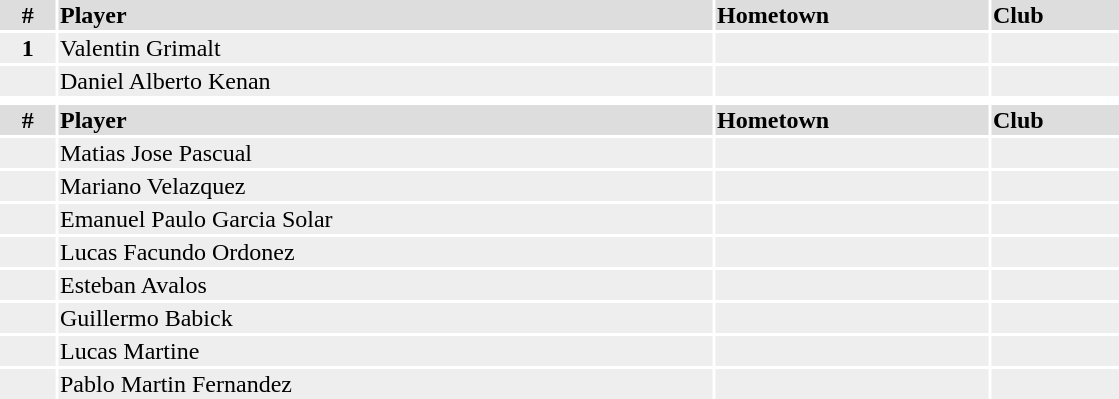<table width=750>
<tr>
<th colspan=9></th>
</tr>
<tr bgcolor="#dddddd">
<th width=5%>#</th>
<td align=left!!width=35%><strong>Player</strong></td>
<td align=center!!width=20%><strong>Hometown</strong></td>
<td align=center!!width=35%><strong>Club</strong></td>
</tr>
<tr bgcolor="#eeeeee">
<td align=center><strong>1</strong></td>
<td>Valentin Grimalt</td>
<td></td>
<td></td>
</tr>
<tr bgcolor="#eeeeee">
<td align=center></td>
<td>Daniel Alberto Kenan</td>
<td></td>
<td></td>
</tr>
<tr>
<th colspan=9></th>
</tr>
<tr bgcolor="#dddddd">
<th width=5%>#</th>
<td align=left!!width=35%><strong>Player</strong></td>
<td align=center!!width=20%><strong>Hometown</strong></td>
<td align=center!!width=35%><strong>Club</strong></td>
</tr>
<tr bgcolor="#eeeeee">
<td align=center></td>
<td>Matias Jose Pascual</td>
<td></td>
<td></td>
</tr>
<tr bgcolor="#eeeeee">
<td align=center></td>
<td>Mariano Velazquez</td>
<td></td>
<td></td>
</tr>
<tr bgcolor="#eeeeee">
<td align=center></td>
<td>Emanuel Paulo Garcia Solar</td>
<td></td>
<td></td>
</tr>
<tr bgcolor="#eeeeee">
<td align=center></td>
<td>Lucas Facundo Ordonez</td>
<td></td>
<td></td>
</tr>
<tr bgcolor="#eeeeee">
<td align=center></td>
<td>Esteban Avalos</td>
<td></td>
<td></td>
</tr>
<tr bgcolor="#eeeeee">
<td align=center></td>
<td>Guillermo Babick</td>
<td></td>
<td></td>
</tr>
<tr bgcolor="#eeeeee">
<td align=center></td>
<td>Lucas Martine</td>
<td></td>
<td></td>
</tr>
<tr bgcolor="#eeeeee">
<td align=center></td>
<td>Pablo Martin Fernandez</td>
<td></td>
<td></td>
</tr>
</table>
